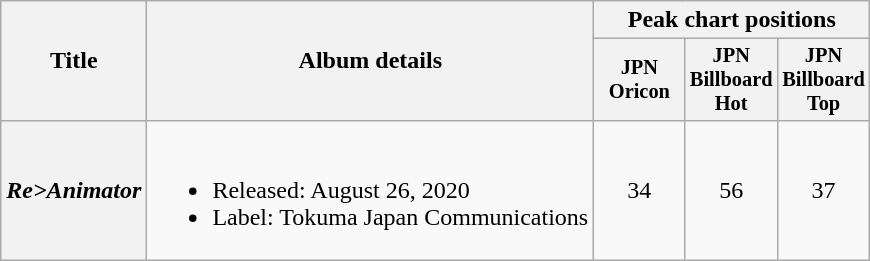<table class="wikitable plainrowheaders">
<tr>
<th scope="col" rowspan="2">Title</th>
<th scope="col" rowspan="2">Album details</th>
<th scope="col" colspan="3">Peak chart positions</th>
</tr>
<tr>
<th scope="col" style="width:4em;font-size:85%">JPN<br>Oricon<br></th>
<th scope="col" style="width:4em;font-size:85%">JPN<br>Billboard<br>Hot<br></th>
<th scope="col" style="width:4em;font-size:85%">JPN<br>Billboard<br>Top<br></th>
</tr>
<tr>
<th scope="row"><em>Re>Animator</em></th>
<td><br><ul><li>Released: August 26, 2020</li><li>Label: Tokuma Japan Communications</li></ul></td>
<td align="center">34</td>
<td align="center">56</td>
<td align="center">37</td>
</tr>
</table>
